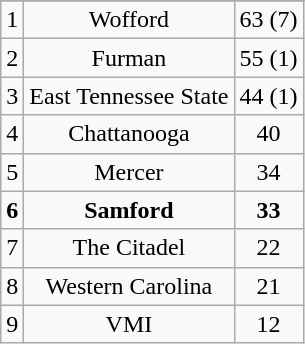<table class="wikitable" style="display: inline-table;">
<tr align="center">
</tr>
<tr align="center">
<td>1</td>
<td>Wofford</td>
<td>63 (7)</td>
</tr>
<tr align="center">
<td>2</td>
<td>Furman</td>
<td>55 (1)</td>
</tr>
<tr align="center">
<td>3</td>
<td>East Tennessee State</td>
<td>44 (1)</td>
</tr>
<tr align="center">
<td>4</td>
<td>Chattanooga</td>
<td>40</td>
</tr>
<tr align="center">
<td>5</td>
<td>Mercer</td>
<td>34</td>
</tr>
<tr align="center">
<td><strong>6</strong></td>
<td><strong>Samford</strong></td>
<td><strong>33</strong></td>
</tr>
<tr align="center">
<td>7</td>
<td>The Citadel</td>
<td>22</td>
</tr>
<tr align="center">
<td>8</td>
<td>Western Carolina</td>
<td>21</td>
</tr>
<tr align="center">
<td>9</td>
<td>VMI</td>
<td>12</td>
</tr>
</table>
